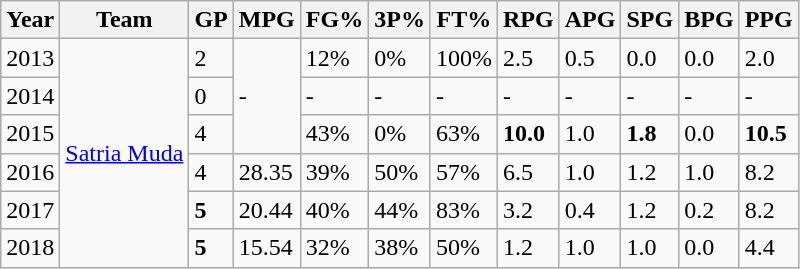<table class="wikitable sortable">
<tr>
<th>Year</th>
<th>Team</th>
<th>GP</th>
<th>MPG</th>
<th>FG%</th>
<th>3P%</th>
<th>FT%</th>
<th>RPG</th>
<th>APG</th>
<th>SPG</th>
<th>BPG</th>
<th>PPG</th>
</tr>
<tr>
<td>2013</td>
<td rowspan="6"><a href='#'>Satria Muda</a></td>
<td>2</td>
<td rowspan="3">-</td>
<td>12%</td>
<td>0%</td>
<td>100%</td>
<td>2.5</td>
<td>0.5</td>
<td>0.0</td>
<td>0.0</td>
<td>2.0</td>
</tr>
<tr>
<td>2014</td>
<td>0</td>
<td>-</td>
<td>-</td>
<td>-</td>
<td>-</td>
<td>-</td>
<td>-</td>
<td>-</td>
<td>-</td>
</tr>
<tr>
<td>2015</td>
<td>4</td>
<td>43%</td>
<td>0%</td>
<td>63%</td>
<td><strong>10.0</strong></td>
<td>1.0</td>
<td><strong>1.8</strong></td>
<td>0.0</td>
<td><strong>10.5</strong></td>
</tr>
<tr>
<td>2016</td>
<td>4</td>
<td>28.35</td>
<td>39%</td>
<td>50%</td>
<td>57%</td>
<td>6.5</td>
<td>1.0</td>
<td>1.2</td>
<td>1.0</td>
<td>8.2</td>
</tr>
<tr>
<td>2017</td>
<td><strong>5</strong></td>
<td>20.44</td>
<td>40%</td>
<td>44%</td>
<td>83%</td>
<td>3.2</td>
<td>0.4</td>
<td>1.2</td>
<td>0.2</td>
<td>8.2</td>
</tr>
<tr>
<td>2018</td>
<td><strong>5</strong></td>
<td>15.54</td>
<td>32%</td>
<td>38%</td>
<td>50%</td>
<td>1.2</td>
<td>1.0</td>
<td>1.0</td>
<td>0.0</td>
<td>4.4</td>
</tr>
</table>
